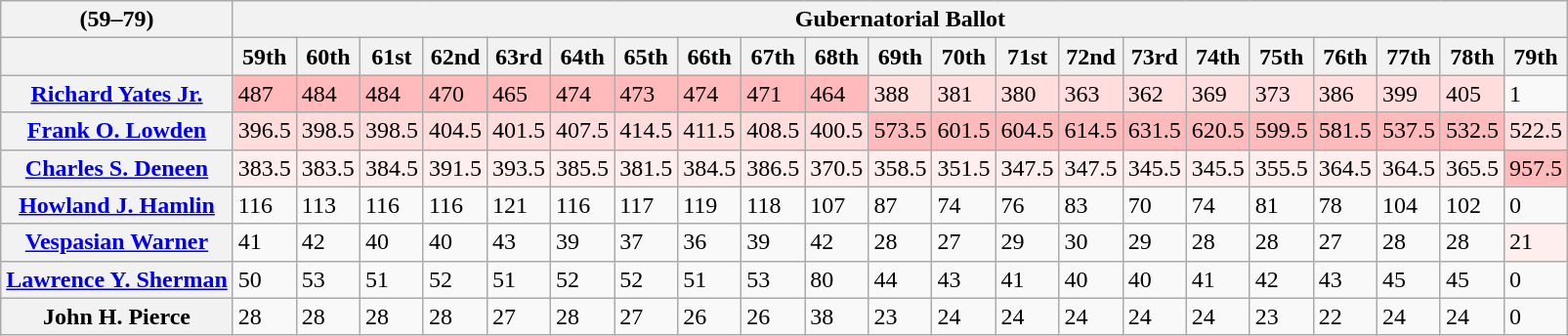<table class="wikitable collapsible collapsed">
<tr>
<th>(59–79)</th>
<th style="text-align:center" colspan="25"><strong>Gubernatorial Ballot</strong></th>
</tr>
<tr>
<th></th>
<th>59th</th>
<th>60th</th>
<th>61st</th>
<th>62nd</th>
<th>63rd</th>
<th>64th</th>
<th>65th</th>
<th>66th</th>
<th>67th</th>
<th>68th</th>
<th>69th</th>
<th>70th</th>
<th>71st</th>
<th>72nd</th>
<th>73rd</th>
<th>74th</th>
<th>75th</th>
<th>76th</th>
<th>77th</th>
<th>78th</th>
<th>79th</th>
</tr>
<tr>
<th><a href='#'>Richard Yates Jr.</a></th>
<td style="background:#fbb;">487</td>
<td style="background:#fbb;">484</td>
<td style="background:#fbb;">484</td>
<td style="background:#fbb;">470</td>
<td style="background:#fbb;">465</td>
<td style="background:#fbb;">474</td>
<td style="background:#fbb;">473</td>
<td style="background:#fbb;">474</td>
<td style="background:#fbb;">471</td>
<td style="background:#fbb;">464</td>
<td style="background:#fdd;">388</td>
<td style="background:#fdd;">381</td>
<td style="background:#fdd;">380</td>
<td style="background:#fdd;">363</td>
<td style="background:#fdd;">362</td>
<td style="background:#fdd;">369</td>
<td style="background:#fdd;">373</td>
<td style="background:#fdd;">386</td>
<td style="background:#fdd;">399</td>
<td style="background:#fdd;">405</td>
<td>1</td>
</tr>
<tr>
<th><a href='#'>Frank O. Lowden</a></th>
<td style="background:#fdd;">396.5</td>
<td style="background:#fdd;">398.5</td>
<td style="background:#fdd;">398.5</td>
<td style="background:#fdd;">404.5</td>
<td style="background:#fdd;">401.5</td>
<td style="background:#fdd;">407.5</td>
<td style="background:#fdd;">414.5</td>
<td style="background:#fdd;">411.5</td>
<td style="background:#fdd;">408.5</td>
<td style="background:#fdd;">400.5</td>
<td style="background:#fbb;">573.5</td>
<td style="background:#fbb;">601.5</td>
<td style="background:#fbb;">604.5</td>
<td style="background:#fbb;">614.5</td>
<td style="background:#fbb;">631.5</td>
<td style="background:#fbb;">620.5</td>
<td style="background:#fbb;">599.5</td>
<td style="background:#fbb;">581.5</td>
<td style="background:#fbb;">537.5</td>
<td style="background:#fbb;">532.5</td>
<td style="background:#fdd;">522.5</td>
</tr>
<tr>
<th><a href='#'>Charles S. Deneen</a></th>
<td style="background:#fee;">383.5</td>
<td style="background:#fee;">383.5</td>
<td style="background:#fee;">384.5</td>
<td style="background:#fee;">391.5</td>
<td style="background:#fee;">393.5</td>
<td style="background:#fee;">385.5</td>
<td style="background:#fee;">381.5</td>
<td style="background:#fee;">384.5</td>
<td style="background:#fee;">386.5</td>
<td style="background:#fee;">370.5</td>
<td style="background:#fee;">358.5</td>
<td style="background:#fee;">351.5</td>
<td style="background:#fee;">347.5</td>
<td style="background:#fee;">347.5</td>
<td style="background:#fee;">345.5</td>
<td style="background:#fee;">345.5</td>
<td style="background:#fee;">355.5</td>
<td style="background:#fee;">364.5</td>
<td style="background:#fee;">364.5</td>
<td style="background:#fee;">365.5</td>
<td style="background:#fbb;">957.5</td>
</tr>
<tr>
<th><a href='#'>Howland J. Hamlin</a></th>
<td>116</td>
<td>113</td>
<td>116</td>
<td>116</td>
<td>121</td>
<td>116</td>
<td>117</td>
<td>119</td>
<td>118</td>
<td>107</td>
<td>87</td>
<td>74</td>
<td>76</td>
<td>83</td>
<td>70</td>
<td>74</td>
<td>81</td>
<td>78</td>
<td>104</td>
<td>102</td>
<td>0</td>
</tr>
<tr>
<th><a href='#'>Vespasian Warner</a></th>
<td>41</td>
<td>42</td>
<td>40</td>
<td>40</td>
<td>43</td>
<td>39</td>
<td>37</td>
<td>36</td>
<td>39</td>
<td>42</td>
<td>28</td>
<td>27</td>
<td>29</td>
<td>30</td>
<td>29</td>
<td>28</td>
<td>28</td>
<td>27</td>
<td>28</td>
<td>28</td>
<td style="background:#fee;">21</td>
</tr>
<tr>
<th><a href='#'>Lawrence Y. Sherman</a></th>
<td>50</td>
<td>53</td>
<td>51</td>
<td>52</td>
<td>51</td>
<td>52</td>
<td>52</td>
<td>51</td>
<td>53</td>
<td>80</td>
<td>44</td>
<td>43</td>
<td>41</td>
<td>40</td>
<td>40</td>
<td>41</td>
<td>42</td>
<td>43</td>
<td>45</td>
<td>45</td>
<td>0</td>
</tr>
<tr>
<th>John H. Pierce</th>
<td>28</td>
<td>28</td>
<td>28</td>
<td>28</td>
<td>27</td>
<td>28</td>
<td>27</td>
<td>26</td>
<td>26</td>
<td>38</td>
<td>23</td>
<td>24</td>
<td>24</td>
<td>24</td>
<td>24</td>
<td>24</td>
<td>23</td>
<td>22</td>
<td>24</td>
<td>24</td>
<td>0</td>
</tr>
</table>
